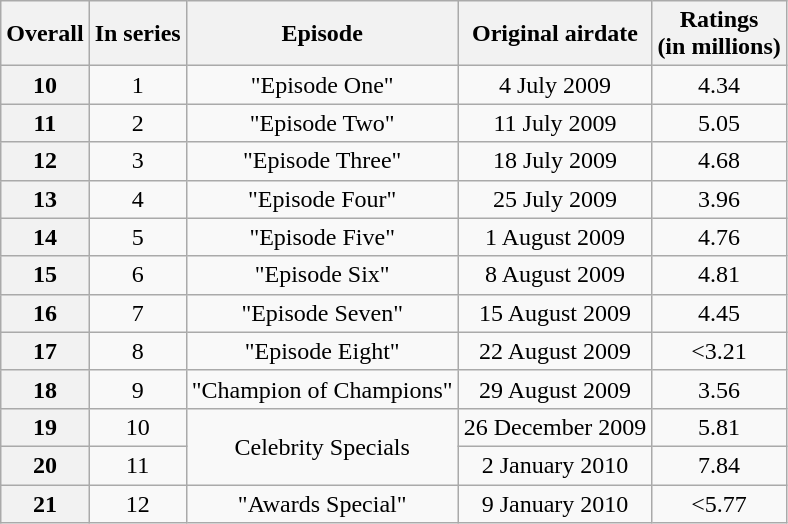<table class="wikitable sortable" style="text-align: center;">
<tr>
<th>Overall</th>
<th>In series</th>
<th>Episode</th>
<th>Original airdate</th>
<th>Ratings<br>(in millions)</th>
</tr>
<tr>
<th>10</th>
<td>1</td>
<td>"Episode One"</td>
<td>4 July 2009</td>
<td>4.34</td>
</tr>
<tr>
<th>11</th>
<td>2</td>
<td>"Episode Two"</td>
<td>11 July 2009</td>
<td>5.05</td>
</tr>
<tr>
<th>12</th>
<td>3</td>
<td>"Episode Three"</td>
<td>18 July 2009</td>
<td>4.68</td>
</tr>
<tr>
<th>13</th>
<td>4</td>
<td>"Episode Four"</td>
<td>25 July 2009</td>
<td>3.96</td>
</tr>
<tr>
<th>14</th>
<td>5</td>
<td>"Episode Five"</td>
<td>1 August 2009</td>
<td>4.76</td>
</tr>
<tr>
<th>15</th>
<td>6</td>
<td>"Episode Six"</td>
<td>8 August 2009</td>
<td>4.81</td>
</tr>
<tr>
<th>16</th>
<td>7</td>
<td>"Episode Seven"</td>
<td>15 August 2009</td>
<td>4.45</td>
</tr>
<tr>
<th>17</th>
<td>8</td>
<td>"Episode Eight"</td>
<td>22 August 2009</td>
<td><3.21</td>
</tr>
<tr>
<th>18</th>
<td>9</td>
<td>"Champion of Champions"</td>
<td>29 August 2009</td>
<td>3.56</td>
</tr>
<tr>
<th>19</th>
<td>10</td>
<td rowspan="2">Celebrity Specials</td>
<td>26 December 2009</td>
<td>5.81</td>
</tr>
<tr>
<th>20</th>
<td>11</td>
<td>2 January 2010</td>
<td>7.84</td>
</tr>
<tr>
<th>21</th>
<td>12</td>
<td>"Awards Special"</td>
<td>9 January 2010</td>
<td><5.77</td>
</tr>
</table>
